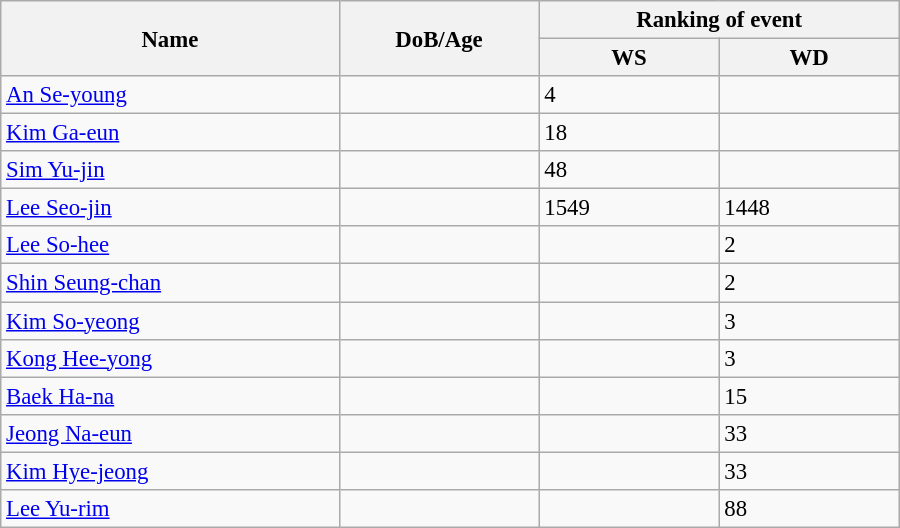<table class="wikitable"  style="width:600px; font-size:95%;">
<tr>
<th align="left" rowspan="2">Name</th>
<th align="left" rowspan="2">DoB/Age</th>
<th align="center" colspan="2">Ranking of event</th>
</tr>
<tr>
<th align="center">WS</th>
<th align="center">WD</th>
</tr>
<tr>
<td align="left"><a href='#'>An Se-young</a></td>
<td align="left"></td>
<td>4</td>
<td></td>
</tr>
<tr>
<td align="left"><a href='#'>Kim Ga-eun</a></td>
<td align="left"></td>
<td>18</td>
<td></td>
</tr>
<tr>
<td align="left"><a href='#'>Sim Yu-jin</a></td>
<td align="left"></td>
<td>48</td>
<td></td>
</tr>
<tr>
<td align="left"><a href='#'>Lee Seo-jin</a></td>
<td align="left"></td>
<td>1549</td>
<td>1448</td>
</tr>
<tr>
<td align="left"><a href='#'>Lee So-hee</a></td>
<td align="left"></td>
<td></td>
<td>2</td>
</tr>
<tr>
<td align="left"><a href='#'>Shin Seung-chan</a></td>
<td align="left"></td>
<td></td>
<td>2</td>
</tr>
<tr>
<td align="left"><a href='#'>Kim So-yeong</a></td>
<td align="left"></td>
<td></td>
<td>3</td>
</tr>
<tr>
<td align="left"><a href='#'>Kong Hee-yong</a></td>
<td align="left"></td>
<td></td>
<td>3</td>
</tr>
<tr>
<td align="left"><a href='#'>Baek Ha-na</a></td>
<td align="left"></td>
<td></td>
<td>15</td>
</tr>
<tr>
<td align="left"><a href='#'>Jeong Na-eun</a></td>
<td align="left"></td>
<td></td>
<td>33</td>
</tr>
<tr>
<td align="left"><a href='#'>Kim Hye-jeong</a></td>
<td align="left"></td>
<td></td>
<td>33</td>
</tr>
<tr>
<td align="left"><a href='#'>Lee Yu-rim</a></td>
<td align="left"></td>
<td></td>
<td>88</td>
</tr>
</table>
